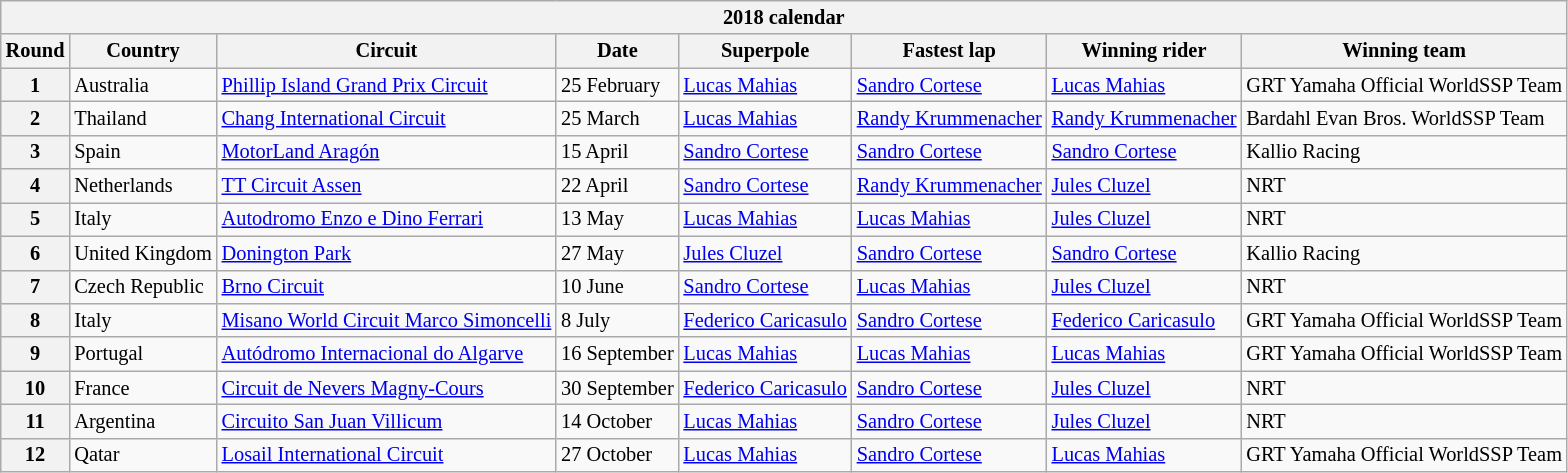<table class="wikitable" style="font-size: 85%">
<tr>
<th colspan=10>2018 calendar</th>
</tr>
<tr>
<th>Round</th>
<th>Country</th>
<th>Circuit</th>
<th>Date</th>
<th>Superpole</th>
<th>Fastest lap</th>
<th>Winning rider</th>
<th>Winning team</th>
</tr>
<tr>
<th>1</th>
<td> Australia</td>
<td><a href='#'>Phillip Island Grand Prix Circuit</a></td>
<td>25 February</td>
<td> <a href='#'>Lucas Mahias</a></td>
<td> <a href='#'>Sandro Cortese</a></td>
<td> <a href='#'>Lucas Mahias</a></td>
<td>GRT Yamaha Official WorldSSP Team</td>
</tr>
<tr>
<th>2</th>
<td> Thailand</td>
<td><a href='#'>Chang International Circuit</a></td>
<td>25 March</td>
<td> <a href='#'>Lucas Mahias</a></td>
<td> <a href='#'>Randy Krummenacher</a></td>
<td> <a href='#'>Randy Krummenacher</a></td>
<td>Bardahl Evan Bros. WorldSSP Team</td>
</tr>
<tr>
<th>3</th>
<td> Spain</td>
<td><a href='#'>MotorLand Aragón</a></td>
<td>15 April</td>
<td> <a href='#'>Sandro Cortese</a></td>
<td> <a href='#'>Sandro Cortese</a></td>
<td> <a href='#'>Sandro Cortese</a></td>
<td>Kallio Racing</td>
</tr>
<tr>
<th>4</th>
<td> Netherlands</td>
<td><a href='#'>TT Circuit Assen</a></td>
<td>22 April</td>
<td> <a href='#'>Sandro Cortese</a></td>
<td> <a href='#'>Randy Krummenacher</a></td>
<td> <a href='#'>Jules Cluzel</a></td>
<td>NRT</td>
</tr>
<tr>
<th>5</th>
<td> Italy</td>
<td><a href='#'>Autodromo Enzo e Dino Ferrari</a></td>
<td>13 May</td>
<td> <a href='#'>Lucas Mahias</a></td>
<td> <a href='#'>Lucas Mahias</a></td>
<td> <a href='#'>Jules Cluzel</a></td>
<td>NRT</td>
</tr>
<tr>
<th>6</th>
<td> United Kingdom</td>
<td><a href='#'>Donington Park</a></td>
<td>27 May</td>
<td> <a href='#'>Jules Cluzel</a></td>
<td> <a href='#'>Sandro Cortese</a></td>
<td> <a href='#'>Sandro Cortese</a></td>
<td>Kallio Racing</td>
</tr>
<tr>
<th>7</th>
<td> Czech Republic</td>
<td><a href='#'>Brno Circuit</a></td>
<td>10 June</td>
<td> <a href='#'>Sandro Cortese</a></td>
<td> <a href='#'>Lucas Mahias</a></td>
<td> <a href='#'>Jules Cluzel</a></td>
<td>NRT</td>
</tr>
<tr>
<th>8</th>
<td> Italy</td>
<td><a href='#'>Misano World Circuit Marco Simoncelli</a></td>
<td>8 July</td>
<td> <a href='#'>Federico Caricasulo</a></td>
<td> <a href='#'>Sandro Cortese</a></td>
<td> <a href='#'>Federico Caricasulo</a></td>
<td>GRT Yamaha Official WorldSSP Team</td>
</tr>
<tr>
<th>9</th>
<td> Portugal</td>
<td><a href='#'>Autódromo Internacional do Algarve</a></td>
<td>16 September</td>
<td> <a href='#'>Lucas Mahias</a></td>
<td> <a href='#'>Lucas Mahias</a></td>
<td> <a href='#'>Lucas Mahias</a></td>
<td>GRT Yamaha Official WorldSSP Team</td>
</tr>
<tr>
<th>10</th>
<td> France</td>
<td><a href='#'>Circuit de Nevers Magny-Cours</a></td>
<td>30 September</td>
<td> <a href='#'>Federico Caricasulo</a></td>
<td> <a href='#'>Sandro Cortese</a></td>
<td> <a href='#'>Jules Cluzel</a></td>
<td>NRT</td>
</tr>
<tr>
<th>11</th>
<td> Argentina</td>
<td><a href='#'>Circuito San Juan Villicum</a></td>
<td>14 October</td>
<td> <a href='#'>Lucas Mahias</a></td>
<td> <a href='#'>Sandro Cortese</a></td>
<td> <a href='#'>Jules Cluzel</a></td>
<td>NRT</td>
</tr>
<tr>
<th>12</th>
<td> Qatar</td>
<td><a href='#'>Losail International Circuit</a></td>
<td>27 October</td>
<td> <a href='#'>Lucas Mahias</a></td>
<td> <a href='#'>Sandro Cortese</a></td>
<td> <a href='#'>Lucas Mahias</a></td>
<td>GRT Yamaha Official WorldSSP Team</td>
</tr>
</table>
